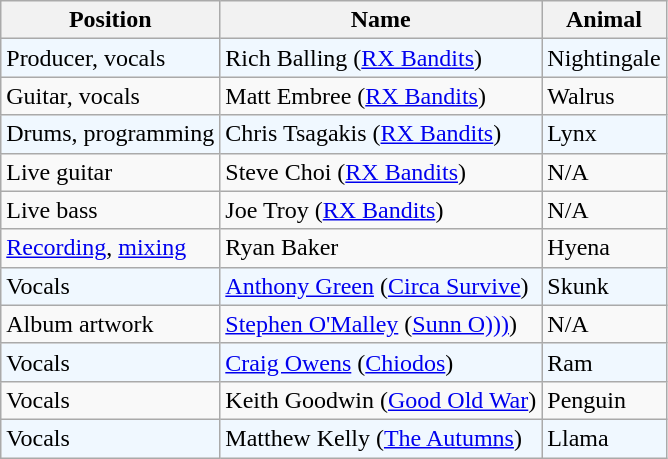<table class="wikitable">
<tr>
<th>Position</th>
<th>Name</th>
<th>Animal</th>
</tr>
<tr bgcolor="#F0F8FF">
<td>Producer, vocals</td>
<td>Rich Balling (<a href='#'>RX Bandits</a>)</td>
<td>Nightingale</td>
</tr>
<tr>
<td>Guitar, vocals</td>
<td>Matt Embree (<a href='#'>RX Bandits</a>)</td>
<td>Walrus</td>
</tr>
<tr bgcolor="#F0F8FF">
<td>Drums, programming</td>
<td>Chris Tsagakis (<a href='#'>RX Bandits</a>)</td>
<td>Lynx</td>
</tr>
<tr>
<td>Live guitar</td>
<td>Steve Choi (<a href='#'>RX Bandits</a>)</td>
<td>N/A</td>
</tr>
<tr>
<td>Live bass</td>
<td>Joe Troy (<a href='#'>RX Bandits</a>)</td>
<td>N/A</td>
</tr>
<tr>
<td><a href='#'>Recording</a>, <a href='#'>mixing</a></td>
<td>Ryan Baker</td>
<td>Hyena</td>
</tr>
<tr bgcolor="#F0F8FF">
<td>Vocals</td>
<td><a href='#'>Anthony Green</a> (<a href='#'>Circa Survive</a>)</td>
<td>Skunk</td>
</tr>
<tr>
<td>Album artwork</td>
<td><a href='#'>Stephen O'Malley</a> (<a href='#'>Sunn O)))</a>)</td>
<td>N/A</td>
</tr>
<tr bgcolor="#F0F8FF">
<td>Vocals</td>
<td><a href='#'>Craig Owens</a> (<a href='#'>Chiodos</a>)</td>
<td>Ram</td>
</tr>
<tr>
<td>Vocals</td>
<td>Keith Goodwin (<a href='#'>Good Old War</a>)</td>
<td>Penguin</td>
</tr>
<tr bgcolor="#F0F8FF">
<td>Vocals</td>
<td>Matthew Kelly (<a href='#'>The Autumns</a>)</td>
<td>Llama</td>
</tr>
</table>
